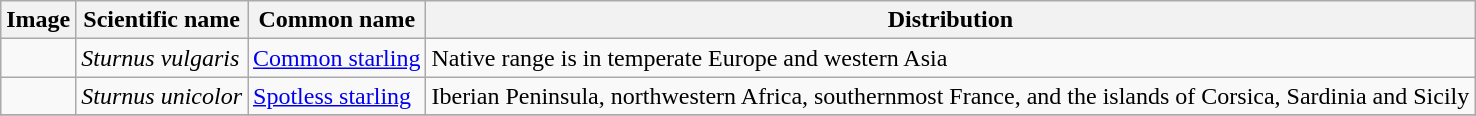<table class="wikitable">
<tr>
<th>Image</th>
<th>Scientific name</th>
<th>Common name</th>
<th>Distribution</th>
</tr>
<tr>
<td></td>
<td><em>Sturnus vulgaris</em></td>
<td><a href='#'>Common starling</a></td>
<td>Native range is in temperate Europe and western Asia</td>
</tr>
<tr>
<td></td>
<td><em>Sturnus unicolor</em></td>
<td><a href='#'>Spotless starling</a></td>
<td>Iberian Peninsula, northwestern Africa, southernmost France, and the islands of Corsica, Sardinia and Sicily</td>
</tr>
<tr>
</tr>
</table>
